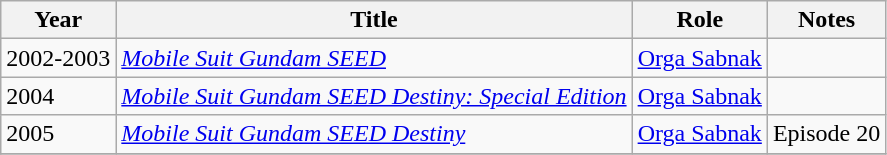<table class="wikitable sortable">
<tr>
<th>Year</th>
<th>Title</th>
<th>Role</th>
<th class="unsortable">Notes</th>
</tr>
<tr>
<td>2002-2003</td>
<td><em><a href='#'>Mobile Suit Gundam SEED</a></em></td>
<td><a href='#'>Orga Sabnak</a></td>
<td></td>
</tr>
<tr>
<td>2004</td>
<td><em><a href='#'>Mobile Suit Gundam SEED Destiny: Special Edition</a></em></td>
<td><a href='#'>Orga Sabnak</a></td>
<td></td>
</tr>
<tr>
<td>2005</td>
<td><em><a href='#'>Mobile Suit Gundam SEED Destiny</a></em></td>
<td><a href='#'>Orga Sabnak</a></td>
<td>Episode 20</td>
</tr>
<tr>
</tr>
</table>
